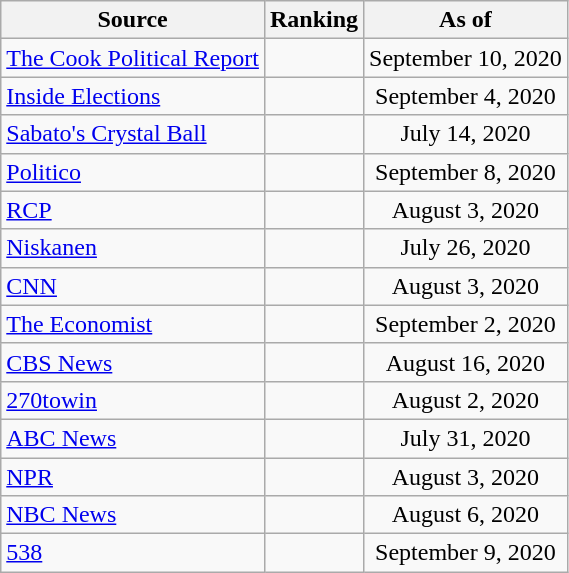<table class="wikitable" style="text-align:center">
<tr>
<th>Source</th>
<th>Ranking</th>
<th>As of</th>
</tr>
<tr>
<td align="left"><a href='#'>The Cook Political Report</a></td>
<td></td>
<td>September 10, 2020</td>
</tr>
<tr>
<td align="left"><a href='#'>Inside Elections</a></td>
<td></td>
<td>September 4, 2020</td>
</tr>
<tr>
<td align="left"><a href='#'>Sabato's Crystal Ball</a></td>
<td></td>
<td>July 14, 2020</td>
</tr>
<tr>
<td align="left"><a href='#'>Politico</a></td>
<td></td>
<td>September 8, 2020</td>
</tr>
<tr>
<td align="left"><a href='#'>RCP</a></td>
<td></td>
<td>August 3, 2020</td>
</tr>
<tr>
<td align="left"><a href='#'>Niskanen</a></td>
<td></td>
<td>July 26, 2020</td>
</tr>
<tr>
<td align="left"><a href='#'>CNN</a></td>
<td></td>
<td>August 3, 2020</td>
</tr>
<tr>
<td align="left"><a href='#'>The Economist</a></td>
<td></td>
<td>September 2, 2020</td>
</tr>
<tr>
<td align="left"><a href='#'>CBS News</a></td>
<td></td>
<td>August 16, 2020</td>
</tr>
<tr>
<td align="left"><a href='#'>270towin</a></td>
<td></td>
<td>August 2, 2020</td>
</tr>
<tr>
<td align="left"><a href='#'>ABC News</a></td>
<td></td>
<td>July 31, 2020</td>
</tr>
<tr>
<td align="left"><a href='#'>NPR</a></td>
<td></td>
<td>August 3, 2020</td>
</tr>
<tr>
<td align="left"><a href='#'>NBC News</a></td>
<td></td>
<td>August 6, 2020</td>
</tr>
<tr>
<td align="left"><a href='#'>538</a></td>
<td></td>
<td>September 9, 2020</td>
</tr>
</table>
